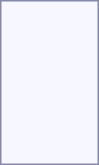<table style="border:1px solid #8888aa; background-color:#f7f8ff; padding:5px; font-size:95%; margin: 0px 12px 12px 0px;">
<tr style="text-align:center;">
<td rowspan=2><strong></strong></td>
<td colspan=2 rowspan=2></td>
<td colspan=2></td>
<td colspan=2></td>
<td colspan=2></td>
<td colspan=2></td>
<td colspan=2></td>
<td colspan=2></td>
<td colspan=2></td>
<td colspan=1></td>
<td colspan=1></td>
<td colspan=3></td>
<td colspan=3></td>
</tr>
<tr style="text-align:center;">
<td colspan=2><br></td>
<td colspan=2><br></td>
<td colspan=2><br></td>
<td colspan=2><br></td>
<td colspan=2><br></td>
<td colspan=2><br></td>
<td colspan=2><br></td>
<td colspan=1><br></td>
<td colspan=1><br></td>
<td colspan=3><br></td>
<td colspan=3><br></td>
</tr>
<tr style="text-align:center;">
<td rowspan=2><strong></strong></td>
<td colspan=2 rowspan=2></td>
<td colspan=2></td>
<td colspan=2></td>
<td colspan=2></td>
<td colspan=2></td>
<td colspan=2></td>
<td colspan=2></td>
<td colspan=2></td>
<td colspan=1></td>
<td colspan=1></td>
<td colspan=3></td>
<td colspan=3></td>
</tr>
<tr style="text-align:center;">
<td colspan=2><br></td>
<td colspan=2><br></td>
<td colspan=2><br></td>
<td colspan=2><br></td>
<td colspan=2><br></td>
<td colspan=2><br></td>
<td colspan=2><br></td>
<td colspan=1><br></td>
<td colspan=1><br></td>
<td colspan=3><br></td>
<td colspan=3><br></td>
</tr>
<tr style="text-align:center;">
<td rowspan=2><strong></strong></td>
<td colspan=2 rowspan=2></td>
<td colspan=2></td>
<td colspan=2></td>
<td colspan=2></td>
<td colspan=2></td>
<td colspan=2></td>
<td colspan=2></td>
<td colspan=2></td>
<td colspan=1></td>
<td colspan=1></td>
<td colspan=3></td>
<td colspan=3></td>
</tr>
<tr style="text-align:center;">
<td colspan=2><br></td>
<td colspan=2><br></td>
<td colspan=2><br></td>
<td colspan=2><br></td>
<td colspan=2><br></td>
<td colspan=2><br></td>
<td colspan=2><br></td>
<td colspan=1><br></td>
<td colspan=1><br></td>
<td colspan=3><br></td>
<td colspan=3><br><br></td>
</tr>
</table>
